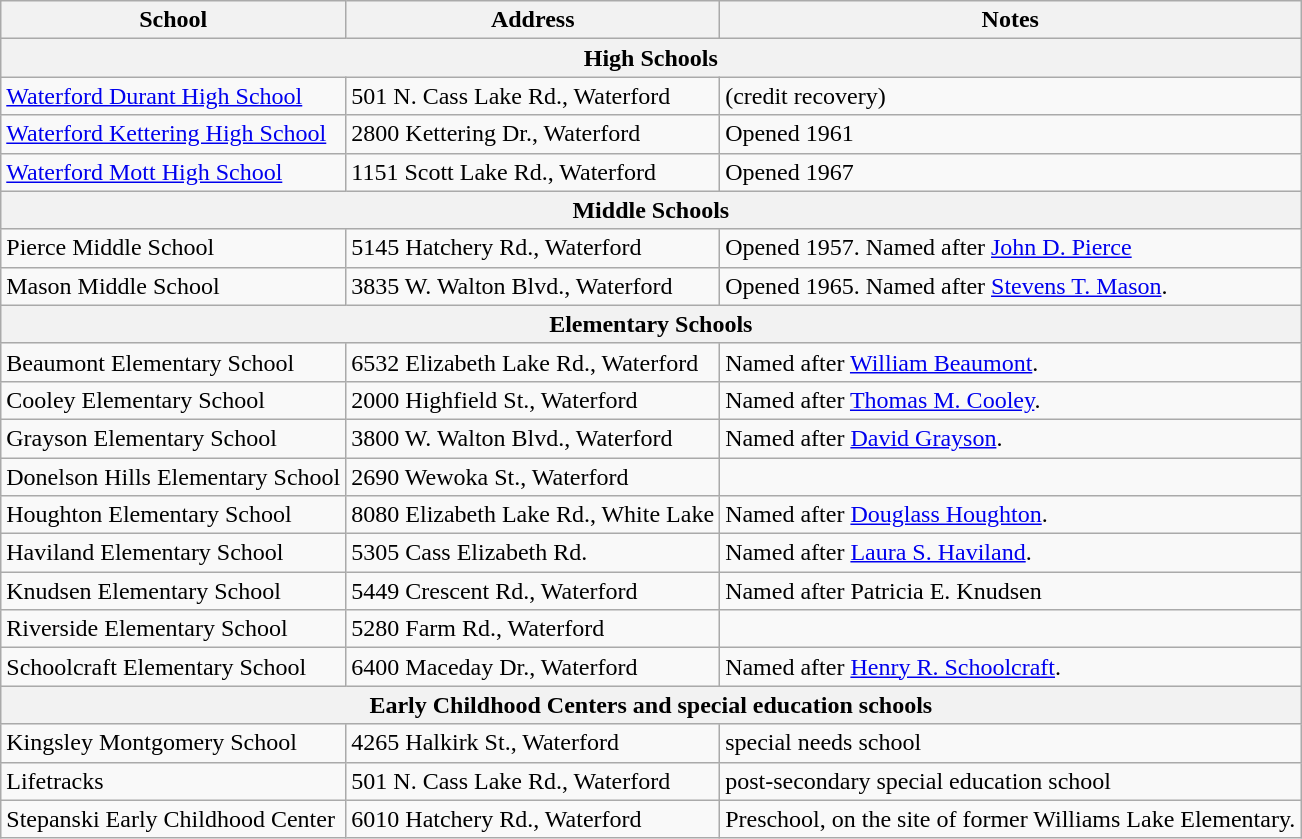<table class="wikitable">
<tr>
<th>School</th>
<th>Address</th>
<th>Notes</th>
</tr>
<tr>
<th colspan="3">High Schools</th>
</tr>
<tr>
<td><a href='#'>Waterford Durant High School</a></td>
<td>501 N. Cass Lake Rd., Waterford</td>
<td>(credit recovery)</td>
</tr>
<tr>
<td><a href='#'>Waterford Kettering High School</a></td>
<td>2800 Kettering Dr., Waterford</td>
<td>Opened 1961</td>
</tr>
<tr>
<td><a href='#'>Waterford Mott High School</a></td>
<td>1151 Scott Lake Rd., Waterford</td>
<td>Opened 1967</td>
</tr>
<tr>
<th colspan="3">Middle Schools</th>
</tr>
<tr>
<td>Pierce Middle School</td>
<td>5145 Hatchery Rd., Waterford</td>
<td>Opened 1957. Named after <a href='#'>John D. Pierce</a></td>
</tr>
<tr>
<td>Mason Middle School</td>
<td>3835 W. Walton Blvd., Waterford</td>
<td>Opened 1965. Named after <a href='#'>Stevens T. Mason</a>.</td>
</tr>
<tr>
<th colspan="3">Elementary Schools</th>
</tr>
<tr>
<td>Beaumont Elementary School</td>
<td>6532 Elizabeth Lake Rd., Waterford</td>
<td>Named after <a href='#'>William Beaumont</a>.</td>
</tr>
<tr>
<td>Cooley Elementary School</td>
<td>2000 Highfield St., Waterford</td>
<td>Named after <a href='#'>Thomas M. Cooley</a>.</td>
</tr>
<tr>
<td>Grayson Elementary School</td>
<td>3800 W. Walton Blvd., Waterford</td>
<td>Named after <a href='#'>David Grayson</a>.</td>
</tr>
<tr>
<td>Donelson Hills Elementary School</td>
<td>2690 Wewoka St., Waterford</td>
<td></td>
</tr>
<tr>
<td>Houghton Elementary School</td>
<td>8080 Elizabeth Lake Rd., White Lake</td>
<td>Named after <a href='#'>Douglass Houghton</a>.</td>
</tr>
<tr>
<td>Haviland Elementary School</td>
<td>5305 Cass Elizabeth Rd.</td>
<td>Named after <a href='#'>Laura S. Haviland</a>.</td>
</tr>
<tr>
<td>Knudsen Elementary School</td>
<td>5449 Crescent Rd., Waterford</td>
<td>Named after Patricia E. Knudsen</td>
</tr>
<tr>
<td>Riverside Elementary School</td>
<td>5280 Farm Rd., Waterford</td>
<td></td>
</tr>
<tr>
<td>Schoolcraft Elementary School</td>
<td>6400 Maceday Dr., Waterford</td>
<td>Named after <a href='#'>Henry R. Schoolcraft</a>.</td>
</tr>
<tr>
<th colspan="3">Early Childhood Centers and special education schools</th>
</tr>
<tr>
<td>Kingsley Montgomery School</td>
<td>4265 Halkirk St., Waterford</td>
<td>special needs school</td>
</tr>
<tr>
<td>Lifetracks</td>
<td>501 N. Cass Lake Rd., Waterford</td>
<td>post-secondary special education school</td>
</tr>
<tr>
<td>Stepanski Early Childhood Center</td>
<td>6010 Hatchery Rd., Waterford</td>
<td>Preschool, on the site of former Williams Lake Elementary.</td>
</tr>
</table>
